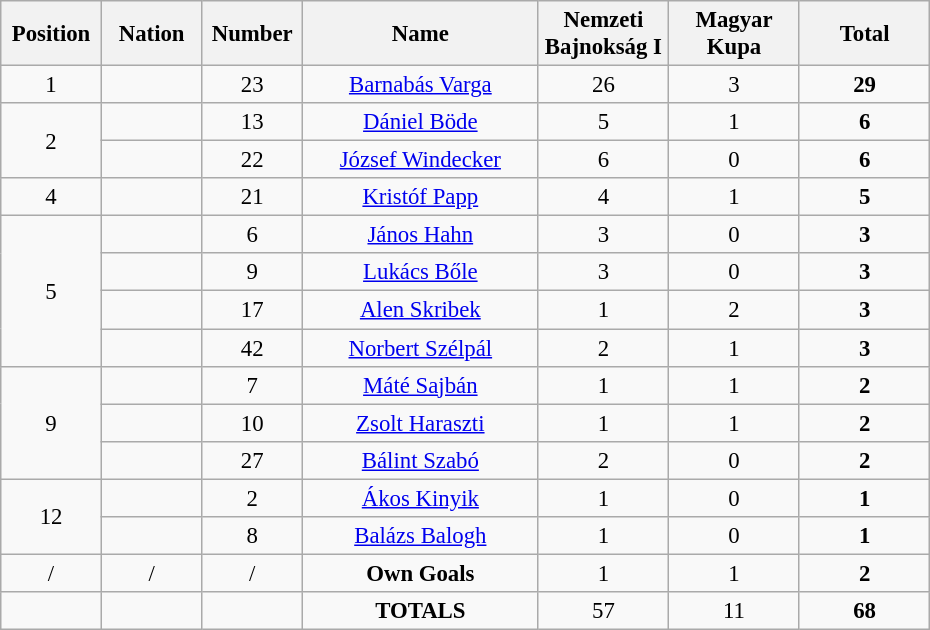<table class="wikitable" style="font-size: 95%; text-align: center;">
<tr>
<th width=60>Position</th>
<th width=60>Nation</th>
<th width=60>Number</th>
<th width=150>Name</th>
<th width=80>Nemzeti Bajnokság I</th>
<th width=80>Magyar Kupa</th>
<th width=80>Total</th>
</tr>
<tr>
<td>1</td>
<td></td>
<td>23</td>
<td><a href='#'>Barnabás Varga</a></td>
<td>26</td>
<td>3</td>
<td><strong>29</strong></td>
</tr>
<tr>
<td rowspan="2">2</td>
<td></td>
<td>13</td>
<td><a href='#'>Dániel Böde</a></td>
<td>5</td>
<td>1</td>
<td><strong>6</strong></td>
</tr>
<tr>
<td></td>
<td>22</td>
<td><a href='#'>József Windecker</a></td>
<td>6</td>
<td>0</td>
<td><strong>6</strong></td>
</tr>
<tr>
<td>4</td>
<td></td>
<td>21</td>
<td><a href='#'>Kristóf Papp</a></td>
<td>4</td>
<td>1</td>
<td><strong>5</strong></td>
</tr>
<tr>
<td rowspan="4">5</td>
<td></td>
<td>6</td>
<td><a href='#'>János Hahn</a></td>
<td>3</td>
<td>0</td>
<td><strong>3</strong></td>
</tr>
<tr>
<td></td>
<td>9</td>
<td><a href='#'>Lukács Bőle</a></td>
<td>3</td>
<td>0</td>
<td><strong>3</strong></td>
</tr>
<tr>
<td></td>
<td>17</td>
<td><a href='#'>Alen Skribek</a></td>
<td>1</td>
<td>2</td>
<td><strong>3</strong></td>
</tr>
<tr>
<td></td>
<td>42</td>
<td><a href='#'>Norbert Szélpál</a></td>
<td>2</td>
<td>1</td>
<td><strong>3</strong></td>
</tr>
<tr>
<td rowspan="3">9</td>
<td></td>
<td>7</td>
<td><a href='#'>Máté Sajbán</a></td>
<td>1</td>
<td>1</td>
<td><strong>2</strong></td>
</tr>
<tr>
<td></td>
<td>10</td>
<td><a href='#'>Zsolt Haraszti</a></td>
<td>1</td>
<td>1</td>
<td><strong>2</strong></td>
</tr>
<tr>
<td></td>
<td>27</td>
<td><a href='#'>Bálint Szabó</a></td>
<td>2</td>
<td>0</td>
<td><strong>2</strong></td>
</tr>
<tr>
<td rowspan="2">12</td>
<td></td>
<td>2</td>
<td><a href='#'>Ákos Kinyik</a></td>
<td>1</td>
<td>0</td>
<td><strong>1</strong></td>
</tr>
<tr>
<td></td>
<td>8</td>
<td><a href='#'>Balázs Balogh</a></td>
<td>1</td>
<td>0</td>
<td><strong>1</strong></td>
</tr>
<tr>
<td>/</td>
<td>/</td>
<td>/</td>
<td><strong>Own Goals</strong></td>
<td>1</td>
<td>1</td>
<td><strong>2</strong></td>
</tr>
<tr>
<td></td>
<td></td>
<td></td>
<td><strong>TOTALS</strong></td>
<td>57</td>
<td>11</td>
<td><strong>68</strong></td>
</tr>
</table>
